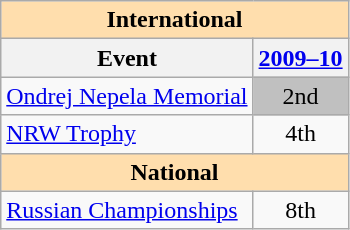<table class="wikitable" style="text-align:center">
<tr>
<th style="background-color: #ffdead; " colspan=2 align=center><strong>International</strong></th>
</tr>
<tr>
<th>Event</th>
<th><a href='#'>2009–10</a></th>
</tr>
<tr>
<td align=left><a href='#'>Ondrej Nepela Memorial</a></td>
<td bgcolor=silver>2nd</td>
</tr>
<tr>
<td align=left><a href='#'>NRW Trophy</a></td>
<td>4th</td>
</tr>
<tr>
<th style="background-color: #ffdead; " colspan=2 align=center><strong>National</strong></th>
</tr>
<tr>
<td align=left><a href='#'>Russian Championships</a></td>
<td>8th</td>
</tr>
</table>
